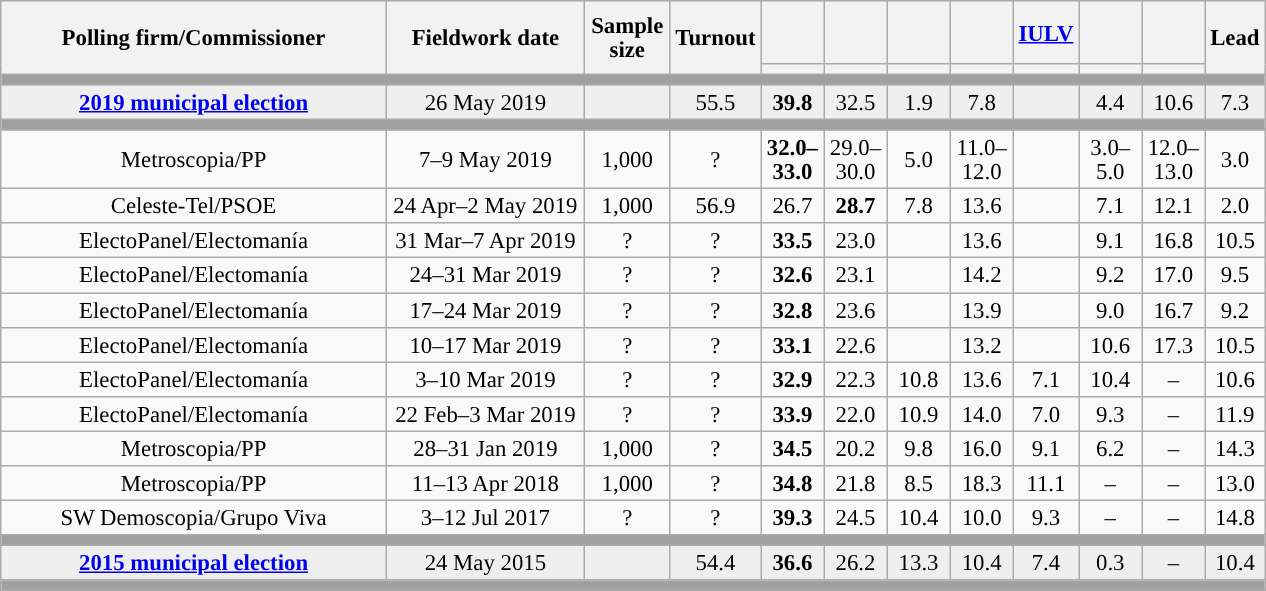<table class="wikitable collapsible collapsed" style="text-align:center; font-size:95%; line-height:16px;">
<tr style="height:42px;">
<th style="width:250px;" rowspan="2">Polling firm/Commissioner</th>
<th style="width:125px;" rowspan="2">Fieldwork date</th>
<th style="width:50px;" rowspan="2">Sample size</th>
<th style="width:45px;" rowspan="2">Turnout</th>
<th style="width:35px;"></th>
<th style="width:35px;"></th>
<th style="width:35px;"></th>
<th style="width:35px;"></th>
<th style="width:35px;"><a href='#'>IULV</a></th>
<th style="width:35px;"></th>
<th style="width:35px;"></th>
<th style="width:30px;" rowspan="2">Lead</th>
</tr>
<tr>
<th style="color:inherit;background:"></th>
<th style="color:inherit;background:"></th>
<th style="color:inherit;background:"></th>
<th style="color:inherit;background:"></th>
<th style="color:inherit;background:"></th>
<th style="color:inherit;background:"></th>
<th style="color:inherit;background:"></th>
</tr>
<tr>
<td colspan="12" style="background:#A0A0A0"></td>
</tr>
<tr style="background:#EFEFEF;">
<td><strong><a href='#'>2019 municipal election</a></strong></td>
<td>26 May 2019</td>
<td></td>
<td>55.5</td>
<td><strong>39.8</strong><br></td>
<td>32.5<br></td>
<td>1.9<br></td>
<td>7.8<br></td>
<td></td>
<td>4.4<br></td>
<td>10.6<br></td>
<td style="background:">7.3</td>
</tr>
<tr>
<td colspan="12" style="background:#A0A0A0"></td>
</tr>
<tr>
<td>Metroscopia/PP</td>
<td>7–9 May 2019</td>
<td>1,000</td>
<td>?</td>
<td><strong>32.0–<br>33.0</strong><br></td>
<td>29.0–<br>30.0<br></td>
<td>5.0<br></td>
<td>11.0–<br>12.0<br></td>
<td></td>
<td>3.0–<br>5.0<br></td>
<td>12.0–<br>13.0<br></td>
<td style="background:">3.0</td>
</tr>
<tr>
<td>Celeste-Tel/PSOE</td>
<td>24 Apr–2 May 2019</td>
<td>1,000</td>
<td>56.9</td>
<td>26.7<br></td>
<td><strong>28.7</strong><br></td>
<td>7.8<br></td>
<td>13.6<br></td>
<td></td>
<td>7.1<br></td>
<td>12.1<br></td>
<td style="background:">2.0</td>
</tr>
<tr>
<td>ElectoPanel/Electomanía</td>
<td>31 Mar–7 Apr 2019</td>
<td>?</td>
<td>?</td>
<td><strong>33.5</strong><br></td>
<td>23.0<br></td>
<td></td>
<td>13.6<br></td>
<td></td>
<td>9.1<br></td>
<td>16.8<br></td>
<td style="background:">10.5</td>
</tr>
<tr>
<td>ElectoPanel/Electomanía</td>
<td>24–31 Mar 2019</td>
<td>?</td>
<td>?</td>
<td><strong>32.6</strong><br></td>
<td>23.1<br></td>
<td></td>
<td>14.2<br></td>
<td></td>
<td>9.2<br></td>
<td>17.0<br></td>
<td style="background:">9.5</td>
</tr>
<tr>
<td>ElectoPanel/Electomanía</td>
<td>17–24 Mar 2019</td>
<td>?</td>
<td>?</td>
<td><strong>32.8</strong><br></td>
<td>23.6<br></td>
<td></td>
<td>13.9<br></td>
<td></td>
<td>9.0<br></td>
<td>16.7<br></td>
<td style="background:">9.2</td>
</tr>
<tr>
<td>ElectoPanel/Electomanía</td>
<td>10–17 Mar 2019</td>
<td>?</td>
<td>?</td>
<td><strong>33.1</strong><br></td>
<td>22.6<br></td>
<td></td>
<td>13.2<br></td>
<td></td>
<td>10.6<br></td>
<td>17.3<br></td>
<td style="background:">10.5</td>
</tr>
<tr>
<td>ElectoPanel/Electomanía</td>
<td>3–10 Mar 2019</td>
<td>?</td>
<td>?</td>
<td><strong>32.9</strong><br></td>
<td>22.3<br></td>
<td>10.8<br></td>
<td>13.6<br></td>
<td>7.1<br></td>
<td>10.4<br></td>
<td>–</td>
<td style="background:">10.6</td>
</tr>
<tr>
<td>ElectoPanel/Electomanía</td>
<td>22 Feb–3 Mar 2019</td>
<td>?</td>
<td>?</td>
<td><strong>33.9</strong><br></td>
<td>22.0<br></td>
<td>10.9<br></td>
<td>14.0<br></td>
<td>7.0<br></td>
<td>9.3<br></td>
<td>–</td>
<td style="background:">11.9</td>
</tr>
<tr>
<td>Metroscopia/PP</td>
<td>28–31 Jan 2019</td>
<td>1,000</td>
<td>?</td>
<td><strong>34.5</strong><br></td>
<td>20.2<br></td>
<td>9.8<br></td>
<td>16.0<br></td>
<td>9.1<br></td>
<td>6.2<br></td>
<td>–</td>
<td style="background:">14.3</td>
</tr>
<tr>
<td>Metroscopia/PP</td>
<td>11–13 Apr 2018</td>
<td>1,000</td>
<td>?</td>
<td><strong>34.8</strong><br></td>
<td>21.8<br></td>
<td>8.5<br></td>
<td>18.3<br></td>
<td>11.1<br></td>
<td>–</td>
<td>–</td>
<td style="background:">13.0</td>
</tr>
<tr>
<td>SW Demoscopia/Grupo Viva</td>
<td>3–12 Jul 2017</td>
<td>?</td>
<td>?</td>
<td><strong>39.3</strong><br></td>
<td>24.5<br></td>
<td>10.4<br></td>
<td>10.0<br></td>
<td>9.3<br></td>
<td>–</td>
<td>–</td>
<td style="background:">14.8</td>
</tr>
<tr>
<td colspan="12" style="background:#A0A0A0"></td>
</tr>
<tr style="background:#EFEFEF;">
<td><strong><a href='#'>2015 municipal election</a></strong></td>
<td>24 May 2015</td>
<td></td>
<td>54.4</td>
<td><strong>36.6</strong><br></td>
<td>26.2<br></td>
<td>13.3<br></td>
<td>10.4<br></td>
<td>7.4<br></td>
<td>0.3<br></td>
<td>–</td>
<td style="background:">10.4</td>
</tr>
<tr>
<td colspan="12" style="background:#A0A0A0"></td>
</tr>
</table>
